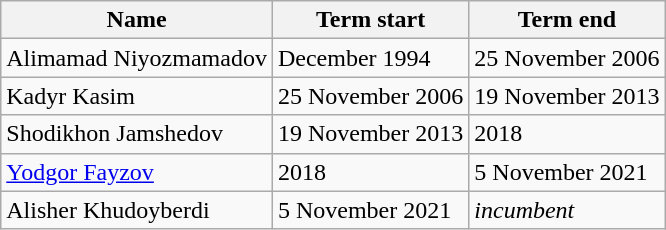<table class="wikitable">
<tr>
<th>Name</th>
<th>Term start</th>
<th>Term end</th>
</tr>
<tr>
<td>Alimamad Niyozmamadov</td>
<td>December 1994</td>
<td>25 November 2006</td>
</tr>
<tr>
<td>Kadyr Kasim</td>
<td>25 November 2006</td>
<td>19 November 2013</td>
</tr>
<tr>
<td>Shodikhon Jamshedov</td>
<td>19 November 2013</td>
<td>2018</td>
</tr>
<tr>
<td><a href='#'>Yodgor Fayzov</a></td>
<td>2018</td>
<td>5 November 2021</td>
</tr>
<tr>
<td>Alisher Khudoyberdi</td>
<td>5 November 2021</td>
<td><em>incumbent</em></td>
</tr>
</table>
